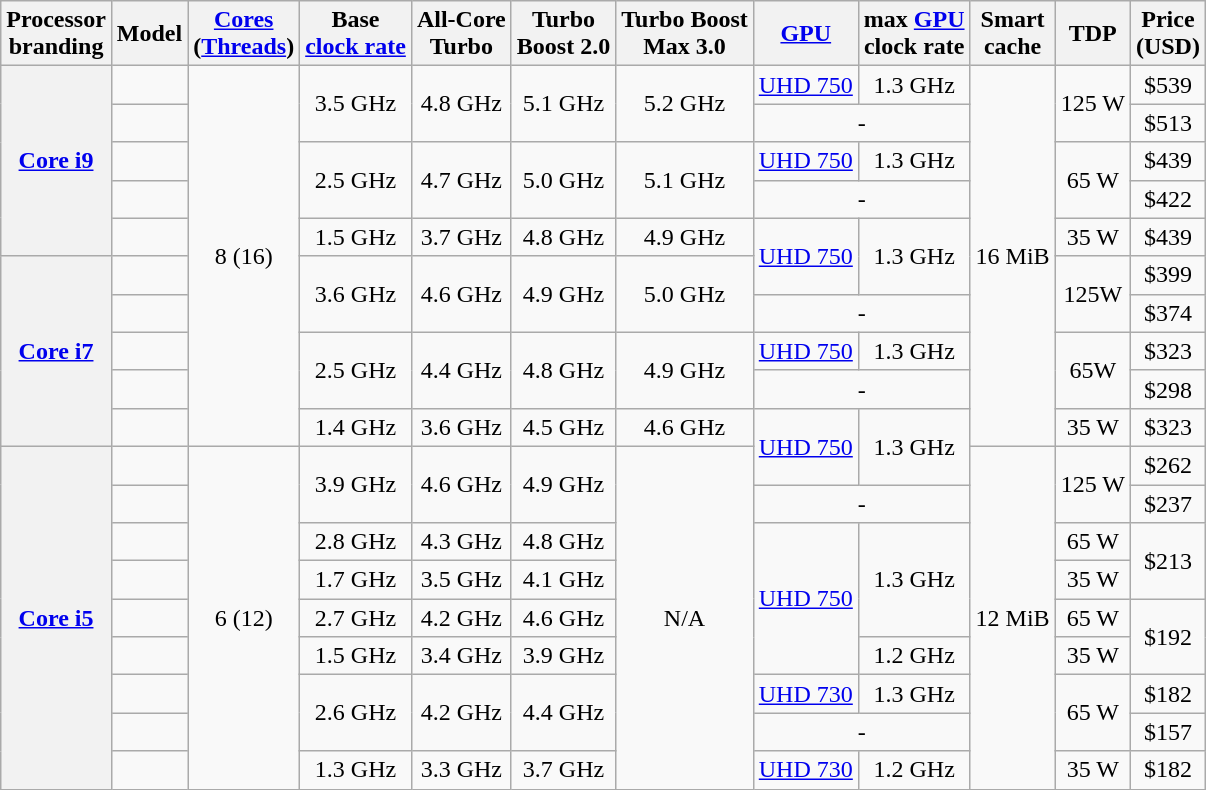<table class="wikitable sortable" style="text-align: center;">
<tr>
<th>Processor<br>branding</th>
<th>Model</th>
<th><a href='#'>Cores</a><br>(<a href='#'>Threads</a>)</th>
<th>Base<br><a href='#'>clock rate</a></th>
<th>All-Core<br>Turbo</th>
<th>Turbo<br>Boost 2.0</th>
<th>Turbo Boost<br>Max 3.0</th>
<th><a href='#'>GPU</a></th>
<th>max <a href='#'>GPU</a><br>clock rate</th>
<th>Smart<br>cache</th>
<th>TDP</th>
<th>Price<br>(USD)</th>
</tr>
<tr>
<th rowspan="5"><a href='#'>Core i9</a></th>
<td></td>
<td rowspan="10">8 (16)</td>
<td rowspan="2">3.5 GHz</td>
<td rowspan="2">4.8 GHz</td>
<td rowspan="2">5.1 GHz</td>
<td rowspan="2">5.2 GHz</td>
<td><a href='#'>UHD 750</a></td>
<td>1.3 GHz</td>
<td rowspan="10">16 MiB</td>
<td rowspan="2">125 W</td>
<td>$539</td>
</tr>
<tr>
<td></td>
<td colspan="2">-</td>
<td>$513</td>
</tr>
<tr>
<td></td>
<td rowspan="2">2.5 GHz</td>
<td rowspan="2">4.7 GHz</td>
<td rowspan="2">5.0 GHz</td>
<td rowspan="2">5.1 GHz</td>
<td><a href='#'>UHD 750</a></td>
<td>1.3 GHz</td>
<td rowspan="2">65 W</td>
<td>$439</td>
</tr>
<tr>
<td></td>
<td colspan="2">-</td>
<td>$422</td>
</tr>
<tr>
<td></td>
<td>1.5 GHz</td>
<td>3.7 GHz</td>
<td>4.8 GHz</td>
<td>4.9 GHz</td>
<td rowspan="2"><a href='#'>UHD 750</a></td>
<td rowspan="2">1.3 GHz</td>
<td>35 W</td>
<td>$439</td>
</tr>
<tr>
<th rowspan="5"><a href='#'>Core i7</a></th>
<td></td>
<td rowspan="2">3.6 GHz</td>
<td rowspan="2">4.6 GHz</td>
<td rowspan="2">4.9 GHz</td>
<td rowspan="2">5.0 GHz</td>
<td rowspan="2">125W</td>
<td>$399</td>
</tr>
<tr>
<td></td>
<td colspan="2">-</td>
<td>$374</td>
</tr>
<tr>
<td></td>
<td rowspan="2">2.5 GHz</td>
<td rowspan="2">4.4 GHz</td>
<td rowspan="2">4.8 GHz</td>
<td rowspan="2">4.9 GHz</td>
<td><a href='#'>UHD 750</a></td>
<td>1.3 GHz</td>
<td rowspan="2">65W</td>
<td>$323</td>
</tr>
<tr>
<td></td>
<td colspan="2">-</td>
<td>$298</td>
</tr>
<tr>
<td></td>
<td>1.4 GHz</td>
<td>3.6 GHz</td>
<td>4.5 GHz</td>
<td>4.6 GHz</td>
<td rowspan="2"><a href='#'>UHD 750</a></td>
<td rowspan="2">1.3 GHz</td>
<td>35 W</td>
<td>$323</td>
</tr>
<tr>
<th rowspan="9"><a href='#'>Core i5</a></th>
<td></td>
<td rowspan="9">6 (12)</td>
<td rowspan="2">3.9 GHz</td>
<td rowspan="2">4.6 GHz</td>
<td rowspan="2">4.9 GHz</td>
<td rowspan="9">N/A</td>
<td rowspan="9">12 MiB</td>
<td rowspan="2">125 W</td>
<td>$262</td>
</tr>
<tr>
<td></td>
<td colspan="2">-</td>
<td>$237</td>
</tr>
<tr>
<td></td>
<td>2.8 GHz</td>
<td>4.3 GHz</td>
<td>4.8 GHz</td>
<td rowspan="4"><a href='#'>UHD 750</a></td>
<td rowspan="3">1.3 GHz</td>
<td>65 W</td>
<td rowspan="2">$213</td>
</tr>
<tr>
<td></td>
<td>1.7 GHz</td>
<td>3.5 GHz</td>
<td>4.1 GHz</td>
<td>35 W</td>
</tr>
<tr>
<td></td>
<td>2.7 GHz</td>
<td>4.2 GHz</td>
<td>4.6 GHz</td>
<td>65 W</td>
<td rowspan="2">$192</td>
</tr>
<tr>
<td></td>
<td>1.5 GHz</td>
<td>3.4 GHz</td>
<td>3.9 GHz</td>
<td>1.2 GHz</td>
<td>35 W</td>
</tr>
<tr>
<td></td>
<td rowspan="2">2.6 GHz</td>
<td rowspan="2">4.2 GHz</td>
<td rowspan="2">4.4 GHz</td>
<td><a href='#'>UHD 730</a></td>
<td>1.3 GHz</td>
<td rowspan="2">65 W</td>
<td>$182</td>
</tr>
<tr>
<td></td>
<td colspan="2">-</td>
<td>$157</td>
</tr>
<tr>
<td></td>
<td>1.3 GHz</td>
<td>3.3 GHz</td>
<td>3.7 GHz</td>
<td><a href='#'>UHD 730</a></td>
<td>1.2 GHz</td>
<td>35 W</td>
<td>$182</td>
</tr>
</table>
